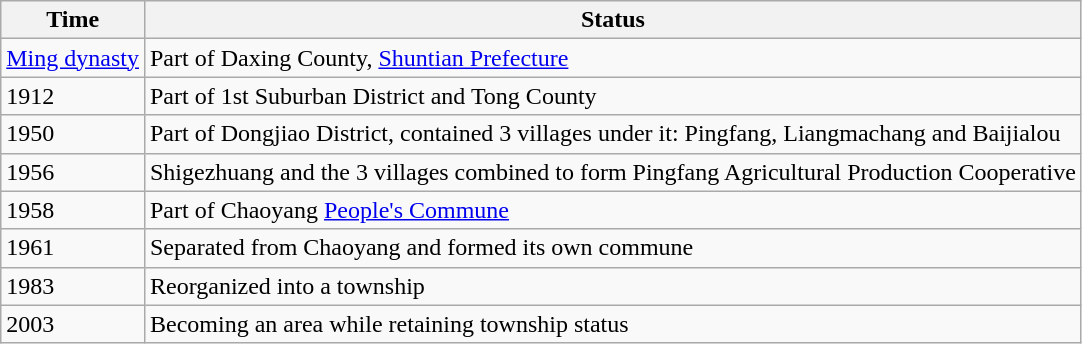<table class="wikitable">
<tr>
<th>Time</th>
<th>Status</th>
</tr>
<tr>
<td><a href='#'>Ming dynasty</a></td>
<td>Part of Daxing County, <a href='#'>Shuntian Prefecture</a></td>
</tr>
<tr>
<td>1912</td>
<td>Part of 1st Suburban District and Tong County</td>
</tr>
<tr>
<td>1950</td>
<td>Part of Dongjiao District, contained 3 villages under it: Pingfang, Liangmachang and Baijialou</td>
</tr>
<tr>
<td>1956</td>
<td>Shigezhuang and the 3 villages combined to form Pingfang Agricultural Production Cooperative</td>
</tr>
<tr>
<td>1958</td>
<td>Part of Chaoyang <a href='#'>People's Commune</a></td>
</tr>
<tr>
<td>1961</td>
<td>Separated from Chaoyang and formed its own commune</td>
</tr>
<tr>
<td>1983</td>
<td>Reorganized into a township</td>
</tr>
<tr>
<td>2003</td>
<td>Becoming an area while retaining township status</td>
</tr>
</table>
